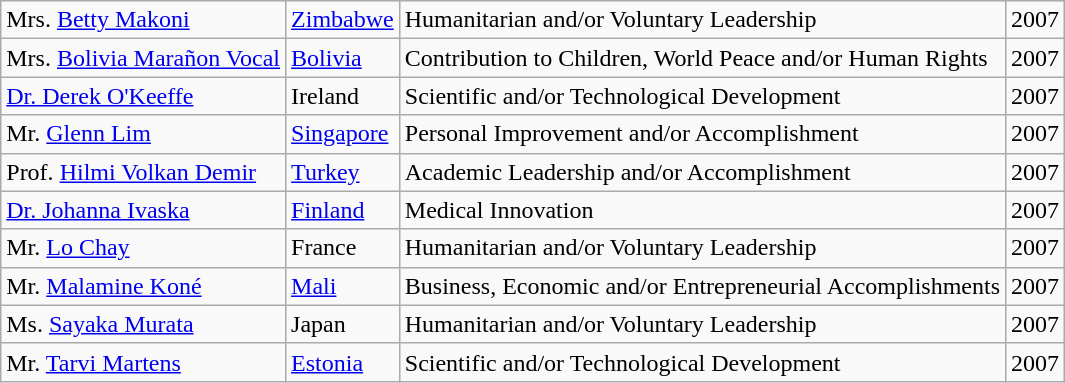<table class="wikitable">
<tr>
<td>Mrs. <a href='#'>Betty Makoni</a></td>
<td><a href='#'>Zimbabwe</a></td>
<td>Humanitarian and/or Voluntary Leadership</td>
<td style="text-align:right;">2007</td>
</tr>
<tr>
<td>Mrs. <a href='#'>Bolivia Marañon Vocal</a></td>
<td><a href='#'>Bolivia</a></td>
<td>Contribution to Children, World Peace and/or Human Rights</td>
<td style="text-align:right;">2007</td>
</tr>
<tr>
<td><a href='#'>Dr. Derek O'Keeffe</a></td>
<td>Ireland</td>
<td>Scientific and/or Technological Development</td>
<td style="text-align:right;">2007</td>
</tr>
<tr>
<td>Mr. <a href='#'>Glenn Lim</a></td>
<td><a href='#'>Singapore</a></td>
<td>Personal Improvement and/or Accomplishment</td>
<td style="text-align:right;">2007</td>
</tr>
<tr>
<td>Prof. <a href='#'>Hilmi Volkan Demir</a></td>
<td><a href='#'>Turkey</a></td>
<td>Academic Leadership and/or Accomplishment</td>
<td style="text-align:right;">2007</td>
</tr>
<tr>
<td><a href='#'>Dr. Johanna Ivaska</a></td>
<td><a href='#'>Finland</a></td>
<td>Medical Innovation</td>
<td style="text-align:right;">2007</td>
</tr>
<tr>
<td>Mr. <a href='#'>Lo Chay</a></td>
<td>France</td>
<td>Humanitarian and/or Voluntary Leadership</td>
<td style="text-align:right;">2007</td>
</tr>
<tr>
<td>Mr. <a href='#'>Malamine Koné</a></td>
<td><a href='#'>Mali</a></td>
<td>Business, Economic and/or Entrepreneurial Accomplishments</td>
<td style="text-align:right;">2007</td>
</tr>
<tr>
<td>Ms. <a href='#'>Sayaka Murata</a></td>
<td>Japan</td>
<td>Humanitarian and/or Voluntary Leadership</td>
<td style="text-align:right;">2007</td>
</tr>
<tr>
<td>Mr. <a href='#'>Tarvi Martens</a></td>
<td><a href='#'>Estonia</a></td>
<td>Scientific and/or Technological Development</td>
<td style="text-align:right;">2007</td>
</tr>
</table>
